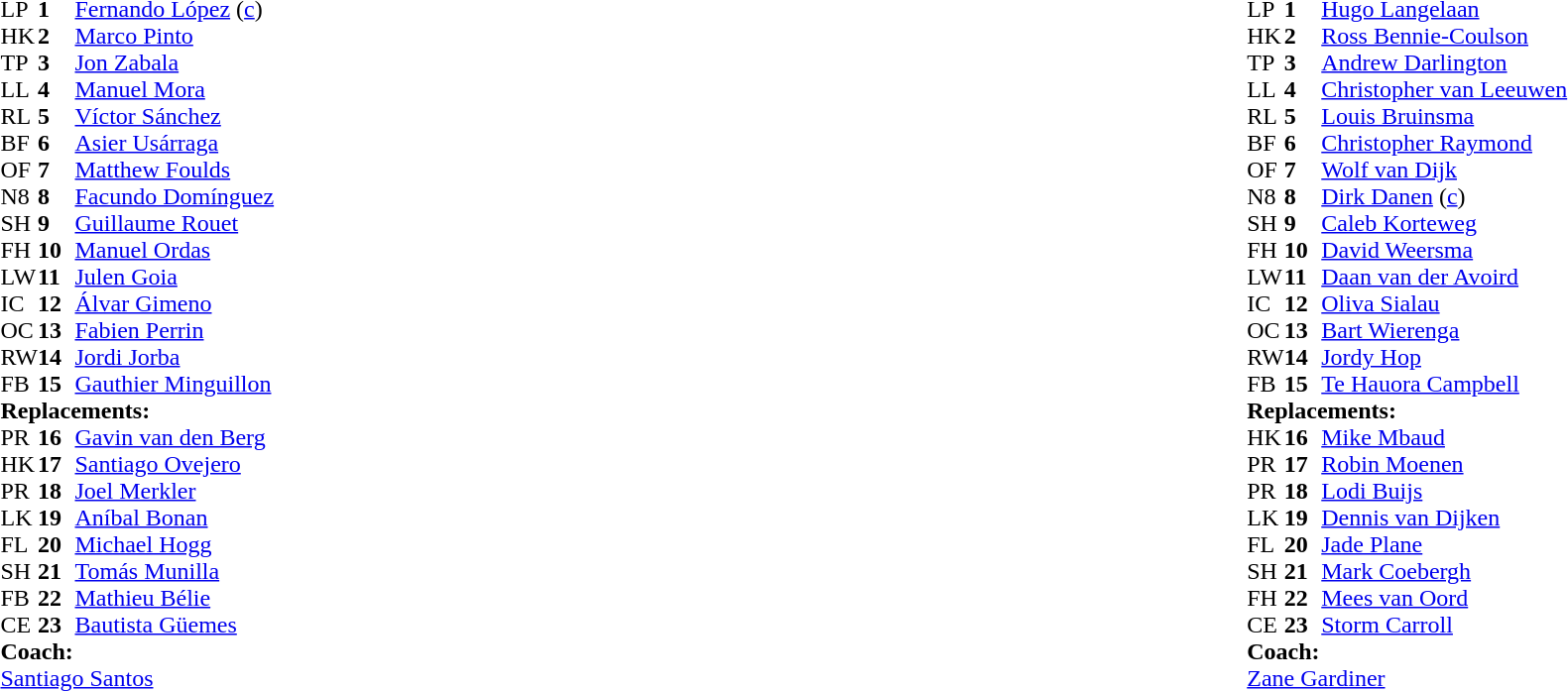<table style="width:100%">
<tr>
<td style="vertical-align:top; width:50%"><br><table cellspacing="0" cellpadding="0">
<tr>
<th width="25"></th>
<th width="25"></th>
</tr>
<tr>
<td>LP</td>
<td><strong>1</strong></td>
<td><a href='#'>Fernando López</a> (<a href='#'>c</a>)</td>
<td></td>
<td></td>
</tr>
<tr>
<td>HK</td>
<td><strong>2</strong></td>
<td><a href='#'>Marco Pinto</a></td>
<td></td>
<td></td>
</tr>
<tr>
<td>TP</td>
<td><strong>3</strong></td>
<td><a href='#'>Jon Zabala</a></td>
<td>  </td>
<td></td>
</tr>
<tr>
<td>LL</td>
<td><strong>4</strong></td>
<td><a href='#'>Manuel Mora</a></td>
<td></td>
<td></td>
</tr>
<tr>
<td>RL</td>
<td><strong>5</strong></td>
<td><a href='#'>Víctor Sánchez</a></td>
<td></td>
<td></td>
</tr>
<tr>
<td>BF</td>
<td><strong>6</strong></td>
<td><a href='#'>Asier Usárraga</a></td>
<td></td>
<td></td>
</tr>
<tr>
<td>OF</td>
<td><strong>7</strong></td>
<td><a href='#'>Matthew Foulds</a></td>
<td></td>
<td></td>
</tr>
<tr>
<td>N8</td>
<td><strong>8</strong></td>
<td><a href='#'>Facundo Domínguez</a></td>
<td></td>
<td></td>
</tr>
<tr>
<td>SH</td>
<td><strong>9</strong></td>
<td><a href='#'>Guillaume Rouet</a></td>
<td></td>
<td></td>
</tr>
<tr>
<td>FH</td>
<td><strong>10</strong></td>
<td><a href='#'>Manuel Ordas</a></td>
<td></td>
<td></td>
</tr>
<tr>
<td>LW</td>
<td><strong>11</strong></td>
<td><a href='#'>Julen Goia</a></td>
<td></td>
<td></td>
</tr>
<tr>
<td>IC</td>
<td><strong>12</strong></td>
<td><a href='#'>Álvar Gimeno</a></td>
<td></td>
<td></td>
</tr>
<tr>
<td>OC</td>
<td><strong>13</strong></td>
<td><a href='#'>Fabien Perrin</a></td>
<td></td>
<td></td>
</tr>
<tr>
<td>RW</td>
<td><strong>14</strong></td>
<td><a href='#'>Jordi Jorba</a></td>
<td></td>
<td></td>
</tr>
<tr>
<td>FB</td>
<td><strong>15</strong></td>
<td><a href='#'>Gauthier Minguillon</a></td>
<td></td>
<td></td>
</tr>
<tr>
<td colspan="4"><strong>Replacements:</strong></td>
</tr>
<tr>
<td>PR</td>
<td><strong>16</strong></td>
<td><a href='#'>Gavin van den Berg</a></td>
<td></td>
<td></td>
</tr>
<tr>
<td>HK</td>
<td><strong>17</strong></td>
<td><a href='#'>Santiago Ovejero</a></td>
<td></td>
<td></td>
</tr>
<tr>
<td>PR</td>
<td><strong>18</strong></td>
<td><a href='#'>Joel Merkler</a></td>
<td>  </td>
<td></td>
</tr>
<tr>
<td>LK</td>
<td><strong>19</strong></td>
<td><a href='#'>Aníbal Bonan</a></td>
<td></td>
<td></td>
</tr>
<tr>
<td>FL</td>
<td><strong>20</strong></td>
<td><a href='#'>Michael Hogg</a></td>
<td></td>
<td></td>
</tr>
<tr>
<td>SH</td>
<td><strong>21</strong></td>
<td><a href='#'>Tomás Munilla</a></td>
<td></td>
<td></td>
</tr>
<tr>
<td>FB</td>
<td><strong>22</strong></td>
<td><a href='#'>Mathieu Bélie</a></td>
<td></td>
<td></td>
</tr>
<tr>
<td>CE</td>
<td><strong>23</strong></td>
<td><a href='#'>Bautista Güemes</a></td>
<td></td>
<td></td>
</tr>
<tr>
<td colspan="4"><strong>Coach:</strong></td>
</tr>
<tr>
<td colspan="4"><a href='#'>Santiago Santos</a></td>
</tr>
</table>
</td>
<td style="vertical-align:top"></td>
<td style="vertical-align:top; width:50%"><br><table cellspacing="0" cellpadding="0" style="margin:auto">
<tr>
<th width="25"></th>
<th width="25"></th>
</tr>
<tr>
<td>LP</td>
<td><strong>1</strong></td>
<td><a href='#'>Hugo Langelaan</a></td>
<td></td>
<td></td>
</tr>
<tr>
<td>HK</td>
<td><strong>2</strong></td>
<td><a href='#'>Ross Bennie-Coulson</a></td>
<td> </td>
<td></td>
</tr>
<tr>
<td>TP</td>
<td><strong>3</strong></td>
<td><a href='#'>Andrew Darlington</a></td>
<td></td>
<td></td>
</tr>
<tr>
<td>LL</td>
<td><strong>4</strong></td>
<td><a href='#'>Christopher van Leeuwen</a></td>
<td></td>
<td></td>
</tr>
<tr>
<td>RL</td>
<td><strong>5</strong></td>
<td><a href='#'>Louis Bruinsma</a></td>
<td></td>
<td></td>
</tr>
<tr>
<td>BF</td>
<td><strong>6</strong></td>
<td><a href='#'>Christopher Raymond</a></td>
<td> </td>
<td></td>
</tr>
<tr>
<td>OF</td>
<td><strong>7</strong></td>
<td><a href='#'>Wolf van Dijk</a></td>
<td></td>
<td></td>
</tr>
<tr>
<td>N8</td>
<td><strong>8</strong></td>
<td><a href='#'>Dirk Danen</a> (<a href='#'>c</a>)</td>
<td></td>
<td></td>
</tr>
<tr>
<td>SH</td>
<td><strong>9</strong></td>
<td><a href='#'>Caleb Korteweg</a></td>
<td></td>
<td></td>
</tr>
<tr>
<td>FH</td>
<td><strong>10</strong></td>
<td><a href='#'>David Weersma</a></td>
<td></td>
<td></td>
</tr>
<tr>
<td>LW</td>
<td><strong>11</strong></td>
<td><a href='#'>Daan van der Avoird</a></td>
<td></td>
<td></td>
</tr>
<tr>
<td>IC</td>
<td><strong>12</strong></td>
<td><a href='#'>Oliva Sialau</a></td>
<td></td>
<td></td>
</tr>
<tr>
<td>OC</td>
<td><strong>13</strong></td>
<td><a href='#'>Bart Wierenga</a></td>
<td></td>
<td></td>
</tr>
<tr>
<td>RW</td>
<td><strong>14</strong></td>
<td><a href='#'>Jordy Hop</a></td>
<td></td>
<td></td>
</tr>
<tr>
<td>FB</td>
<td><strong>15</strong></td>
<td><a href='#'>Te Hauora Campbell</a></td>
<td></td>
<td></td>
</tr>
<tr>
<td colspan="4"><strong>Replacements:</strong></td>
</tr>
<tr>
<td>HK</td>
<td><strong>16</strong></td>
<td><a href='#'>Mike Mbaud</a></td>
<td>  </td>
<td></td>
</tr>
<tr>
<td>PR</td>
<td><strong>17</strong></td>
<td><a href='#'>Robin Moenen</a></td>
<td></td>
<td></td>
</tr>
<tr>
<td>PR</td>
<td><strong>18</strong></td>
<td><a href='#'>Lodi Buijs</a></td>
<td></td>
<td></td>
</tr>
<tr>
<td>LK</td>
<td><strong>19</strong></td>
<td><a href='#'>Dennis van Dijken</a></td>
<td></td>
<td></td>
</tr>
<tr>
<td>FL</td>
<td><strong>20</strong></td>
<td><a href='#'>Jade Plane</a></td>
<td></td>
<td></td>
</tr>
<tr>
<td>SH</td>
<td><strong>21</strong></td>
<td><a href='#'>Mark Coebergh</a></td>
<td></td>
<td></td>
</tr>
<tr>
<td>FH</td>
<td><strong>22</strong></td>
<td><a href='#'>Mees van Oord</a></td>
<td> </td>
<td></td>
</tr>
<tr>
<td>CE</td>
<td><strong>23</strong></td>
<td><a href='#'>Storm Carroll</a></td>
<td></td>
<td></td>
</tr>
<tr>
<td colspan="4"><strong>Coach:</strong></td>
</tr>
<tr>
<td colspan="4"><a href='#'>Zane Gardiner</a></td>
</tr>
</table>
</td>
</tr>
</table>
